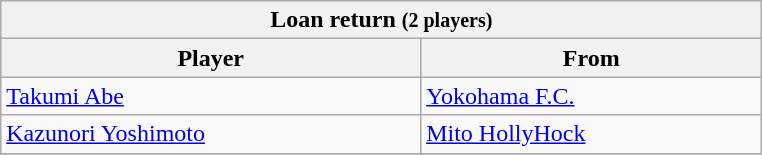<table class="wikitable collapsible">
<tr>
<th colspan="2" width="500"> <strong>Loan return</strong> <small>(2 players)</small></th>
</tr>
<tr>
<th>Player</th>
<th>From</th>
</tr>
<tr>
<td> <a href='#'>Takumi Abe</a></td>
<td> <a href='#'>Yokohama F.C.</a></td>
</tr>
<tr>
<td> <a href='#'>Kazunori Yoshimoto</a></td>
<td> <a href='#'>Mito HollyHock</a></td>
</tr>
<tr>
</tr>
</table>
